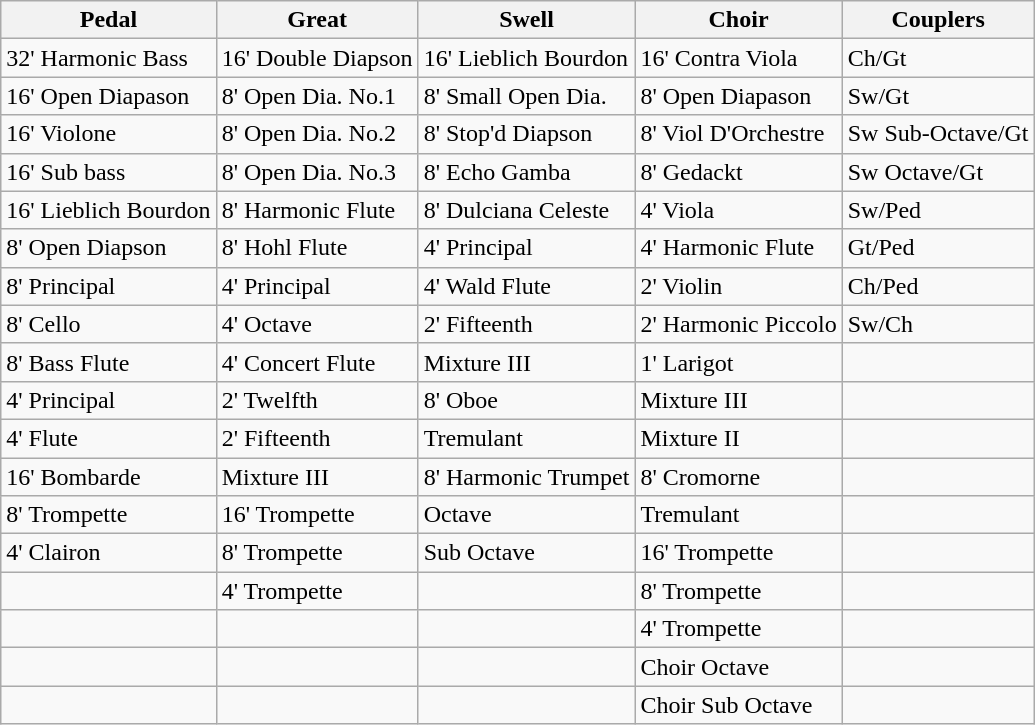<table class="wikitable">
<tr>
<th>Pedal</th>
<th>Great</th>
<th>Swell</th>
<th>Choir</th>
<th>Couplers</th>
</tr>
<tr>
<td>32' Harmonic Bass</td>
<td>16' Double Diapson</td>
<td>16' Lieblich Bourdon</td>
<td>16' Contra Viola</td>
<td>Ch/Gt</td>
</tr>
<tr>
<td>16' Open Diapason</td>
<td>8' Open Dia. No.1</td>
<td>8' Small Open Dia.</td>
<td>8' Open Diapason</td>
<td>Sw/Gt</td>
</tr>
<tr>
<td>16' Violone</td>
<td>8' Open Dia. No.2</td>
<td>8' Stop'd Diapson</td>
<td>8' Viol D'Orchestre</td>
<td>Sw Sub-Octave/Gt</td>
</tr>
<tr>
<td>16' Sub bass</td>
<td>8' Open Dia. No.3</td>
<td>8' Echo Gamba</td>
<td>8' Gedackt</td>
<td>Sw Octave/Gt</td>
</tr>
<tr>
<td>16' Lieblich Bourdon</td>
<td>8' Harmonic Flute</td>
<td>8' Dulciana Celeste</td>
<td>4' Viola</td>
<td>Sw/Ped</td>
</tr>
<tr>
<td>8' Open Diapson</td>
<td>8' Hohl Flute</td>
<td>4' Principal</td>
<td>4' Harmonic Flute</td>
<td>Gt/Ped</td>
</tr>
<tr>
<td>8' Principal</td>
<td>4' Principal</td>
<td>4' Wald Flute</td>
<td>2' Violin</td>
<td>Ch/Ped</td>
</tr>
<tr>
<td>8' Cello</td>
<td>4' Octave</td>
<td>2' Fifteenth</td>
<td>2' Harmonic Piccolo</td>
<td>Sw/Ch</td>
</tr>
<tr>
<td>8' Bass Flute</td>
<td>4' Concert Flute</td>
<td>Mixture III</td>
<td>1' Larigot</td>
<td></td>
</tr>
<tr>
<td>4' Principal</td>
<td>2' Twelfth</td>
<td>8' Oboe</td>
<td>Mixture III</td>
<td></td>
</tr>
<tr>
<td>4' Flute</td>
<td>2' Fifteenth</td>
<td>Tremulant</td>
<td>Mixture II</td>
<td></td>
</tr>
<tr>
<td>16' Bombarde</td>
<td>Mixture III</td>
<td>8' Harmonic Trumpet</td>
<td>8' Cromorne</td>
<td></td>
</tr>
<tr>
<td>8' Trompette</td>
<td>16' Trompette</td>
<td>Octave</td>
<td>Tremulant</td>
<td></td>
</tr>
<tr>
<td>4' Clairon</td>
<td>8' Trompette</td>
<td>Sub Octave</td>
<td>16' Trompette</td>
<td></td>
</tr>
<tr>
<td></td>
<td>4' Trompette</td>
<td></td>
<td>8' Trompette</td>
<td></td>
</tr>
<tr>
<td></td>
<td></td>
<td></td>
<td>4' Trompette</td>
<td></td>
</tr>
<tr>
<td></td>
<td></td>
<td></td>
<td>Choir Octave</td>
<td></td>
</tr>
<tr>
<td></td>
<td></td>
<td></td>
<td>Choir Sub Octave</td>
<td></td>
</tr>
</table>
